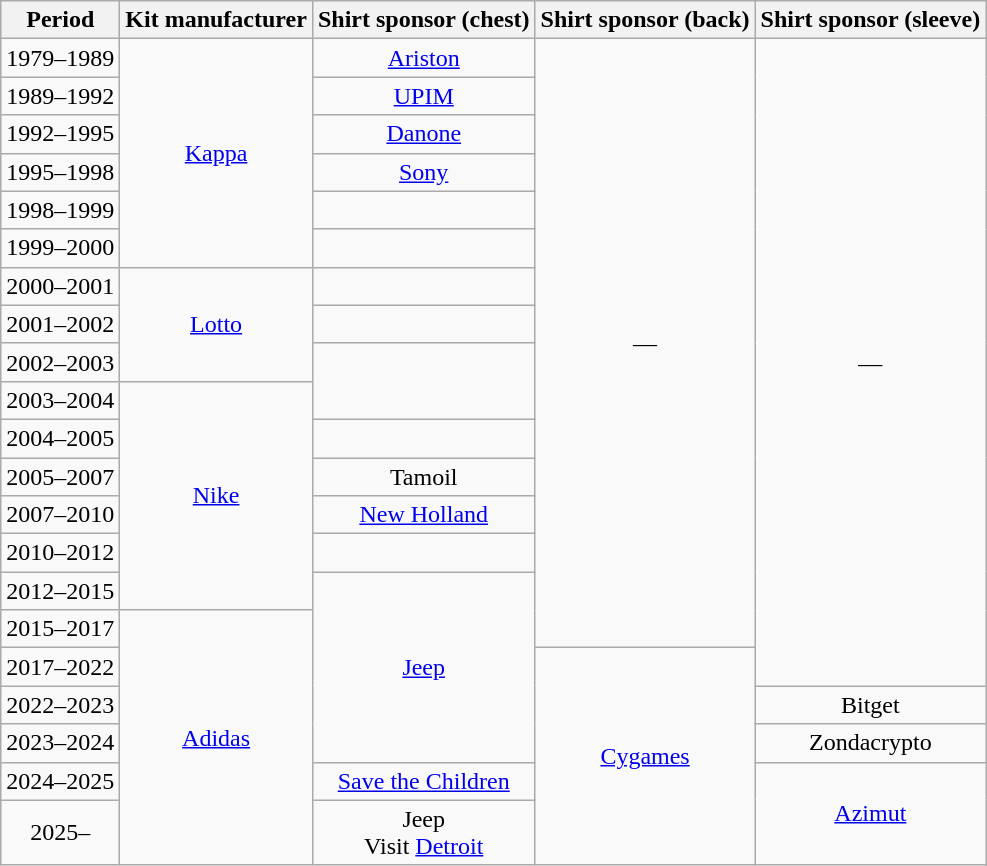<table class="wikitable" style="text-align: center">
<tr>
<th>Period</th>
<th>Kit manufacturer</th>
<th>Shirt sponsor (chest)</th>
<th>Shirt sponsor (back)</th>
<th>Shirt sponsor (sleeve)</th>
</tr>
<tr>
<td>1979–1989</td>
<td rowspan=6><a href='#'>Kappa</a></td>
<td><a href='#'>Ariston</a></td>
<td rowspan=16>—</td>
<td rowspan=17>—</td>
</tr>
<tr>
<td>1989–1992</td>
<td><a href='#'>UPIM</a></td>
</tr>
<tr>
<td>1992–1995</td>
<td><a href='#'>Danone</a></td>
</tr>
<tr>
<td>1995–1998</td>
<td><a href='#'>Sony</a></td>
</tr>
<tr>
<td>1998–1999</td>
<td></td>
</tr>
<tr>
<td>1999–2000</td>
<td></td>
</tr>
<tr>
<td>2000–2001</td>
<td rowspan="3"><a href='#'>Lotto</a></td>
<td></td>
</tr>
<tr>
<td>2001–2002</td>
<td></td>
</tr>
<tr>
<td>2002–2003</td>
<td rowspan=2></td>
</tr>
<tr>
<td>2003–2004</td>
<td rowspan=6><a href='#'>Nike</a></td>
</tr>
<tr>
<td>2004–2005</td>
<td></td>
</tr>
<tr>
<td>2005–2007</td>
<td>Tamoil</td>
</tr>
<tr>
<td>2007–2010</td>
<td><a href='#'>New Holland</a></td>
</tr>
<tr>
<td>2010–2012</td>
<td></td>
</tr>
<tr>
<td>2012–2015</td>
<td rowspan=5><a href='#'>Jeep</a></td>
</tr>
<tr>
<td>2015–2017</td>
<td rowspan="6"><a href='#'>Adidas</a></td>
</tr>
<tr>
<td>2017–2022</td>
<td rowspan="5"><a href='#'>Cygames</a></td>
</tr>
<tr>
<td>2022–2023</td>
<td>Bitget</td>
</tr>
<tr>
<td>2023–2024</td>
<td>Zondacrypto</td>
</tr>
<tr>
<td>2024–2025</td>
<td><a href='#'>Save the Children</a></td>
<td rowspan="2"><a href='#'>Azimut</a></td>
</tr>
<tr>
<td>2025–</td>
<td>Jeep<br>Visit <a href='#'>Detroit</a></td>
</tr>
</table>
